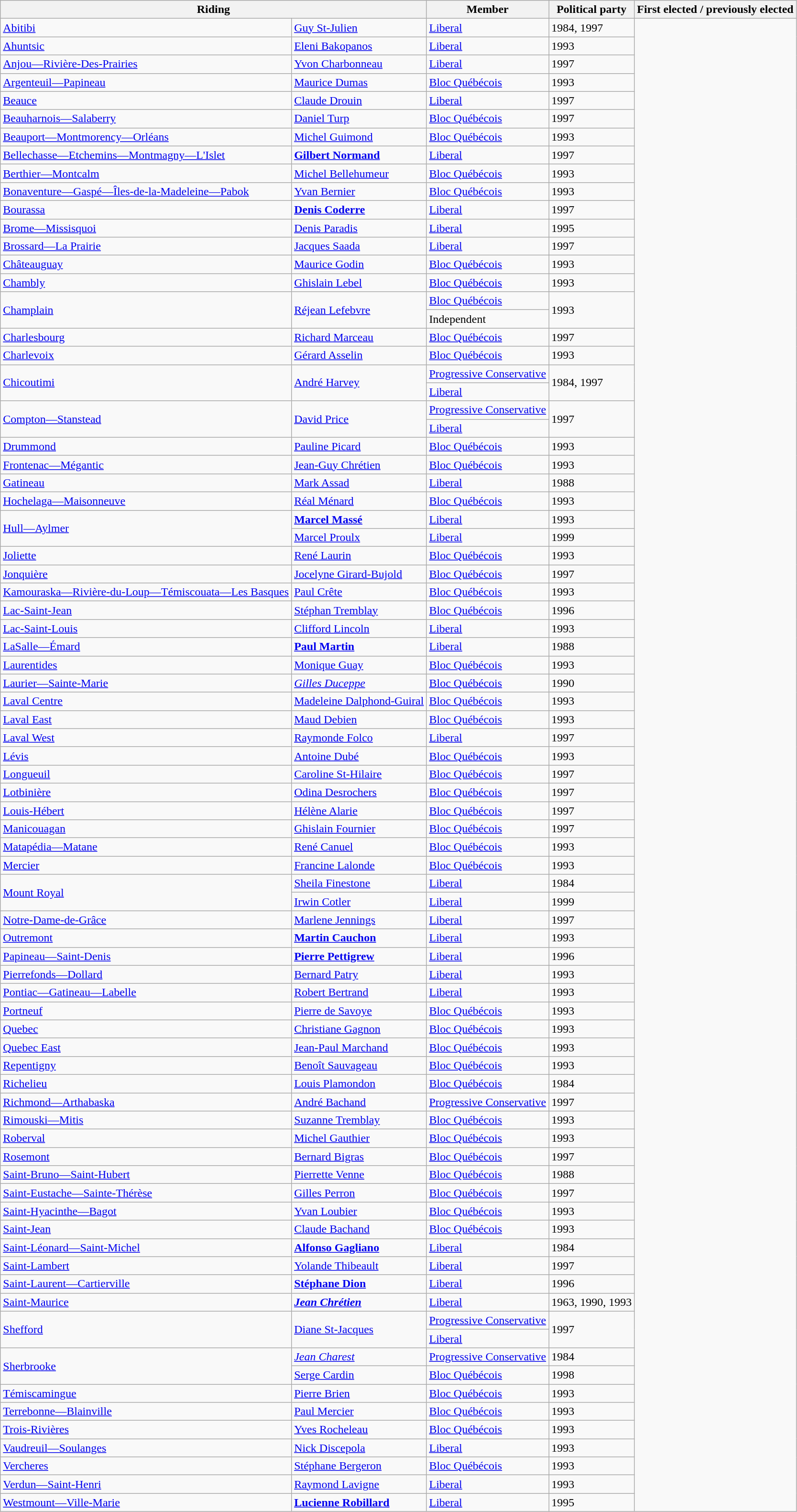<table class="wikitable">
<tr>
<th colspan="2">Riding</th>
<th>Member</th>
<th>Political party</th>
<th>First elected / previously elected</th>
</tr>
<tr>
<td><a href='#'>Abitibi</a></td>
<td><a href='#'>Guy St-Julien</a></td>
<td><a href='#'>Liberal</a></td>
<td>1984, 1997</td>
</tr>
<tr>
<td><a href='#'>Ahuntsic</a></td>
<td><a href='#'>Eleni Bakopanos</a> </td>
<td><a href='#'>Liberal</a></td>
<td>1993</td>
</tr>
<tr>
<td><a href='#'>Anjou—Rivière-Des-Prairies</a></td>
<td><a href='#'>Yvon Charbonneau</a> </td>
<td><a href='#'>Liberal</a></td>
<td>1997</td>
</tr>
<tr>
<td><a href='#'>Argenteuil—Papineau</a></td>
<td><a href='#'>Maurice Dumas</a></td>
<td><a href='#'>Bloc Québécois</a></td>
<td>1993</td>
</tr>
<tr>
<td><a href='#'>Beauce</a></td>
<td><a href='#'>Claude Drouin</a></td>
<td><a href='#'>Liberal</a></td>
<td>1997</td>
</tr>
<tr>
<td><a href='#'>Beauharnois—Salaberry</a></td>
<td><a href='#'>Daniel Turp</a></td>
<td><a href='#'>Bloc Québécois</a></td>
<td>1997</td>
</tr>
<tr>
<td><a href='#'>Beauport—Montmorency—Orléans</a></td>
<td><a href='#'>Michel Guimond</a></td>
<td><a href='#'>Bloc Québécois</a></td>
<td>1993</td>
</tr>
<tr>
<td><a href='#'>Bellechasse—Etchemins—Montmagny—L'Islet</a></td>
<td><strong><a href='#'>Gilbert Normand</a></strong></td>
<td><a href='#'>Liberal</a></td>
<td>1997</td>
</tr>
<tr>
<td><a href='#'>Berthier—Montcalm</a></td>
<td><a href='#'>Michel Bellehumeur</a></td>
<td><a href='#'>Bloc Québécois</a></td>
<td>1993</td>
</tr>
<tr>
<td><a href='#'>Bonaventure—Gaspé—Îles-de-la-Madeleine—Pabok</a></td>
<td><a href='#'>Yvan Bernier</a></td>
<td><a href='#'>Bloc Québécois</a></td>
<td>1993</td>
</tr>
<tr>
<td><a href='#'>Bourassa</a></td>
<td><strong><a href='#'>Denis Coderre</a></strong></td>
<td><a href='#'>Liberal</a></td>
<td>1997</td>
</tr>
<tr>
<td><a href='#'>Brome—Missisquoi</a></td>
<td><a href='#'>Denis Paradis</a> </td>
<td><a href='#'>Liberal</a></td>
<td>1995</td>
</tr>
<tr>
<td><a href='#'>Brossard—La Prairie</a></td>
<td><a href='#'>Jacques Saada</a> </td>
<td><a href='#'>Liberal</a></td>
<td>1997</td>
</tr>
<tr>
<td><a href='#'>Châteauguay</a></td>
<td><a href='#'>Maurice Godin</a></td>
<td><a href='#'>Bloc Québécois</a></td>
<td>1993</td>
</tr>
<tr>
<td><a href='#'>Chambly</a></td>
<td><a href='#'>Ghislain Lebel</a></td>
<td><a href='#'>Bloc Québécois</a></td>
<td>1993</td>
</tr>
<tr>
<td rowspan="2"><a href='#'>Champlain</a></td>
<td rowspan="2"><a href='#'>Réjean Lefebvre</a></td>
<td><a href='#'>Bloc Québécois</a></td>
<td rowspan="2">1993</td>
</tr>
<tr>
<td>Independent</td>
</tr>
<tr>
<td><a href='#'>Charlesbourg</a></td>
<td><a href='#'>Richard Marceau</a></td>
<td><a href='#'>Bloc Québécois</a></td>
<td>1997</td>
</tr>
<tr>
<td><a href='#'>Charlevoix</a></td>
<td><a href='#'>Gérard Asselin</a></td>
<td><a href='#'>Bloc Québécois</a></td>
<td>1993</td>
</tr>
<tr>
<td rowspan="2"><a href='#'>Chicoutimi</a></td>
<td rowspan="2"><a href='#'>André Harvey</a></td>
<td><a href='#'>Progressive Conservative</a></td>
<td rowspan="2">1984, 1997</td>
</tr>
<tr>
<td><a href='#'>Liberal</a></td>
</tr>
<tr>
<td rowspan="2"><a href='#'>Compton—Stanstead</a></td>
<td rowspan="2"><a href='#'>David Price</a></td>
<td><a href='#'>Progressive Conservative</a></td>
<td rowspan="2">1997</td>
</tr>
<tr>
<td><a href='#'>Liberal</a></td>
</tr>
<tr>
<td><a href='#'>Drummond</a></td>
<td><a href='#'>Pauline Picard</a></td>
<td><a href='#'>Bloc Québécois</a></td>
<td>1993</td>
</tr>
<tr>
<td><a href='#'>Frontenac—Mégantic</a></td>
<td><a href='#'>Jean-Guy Chrétien</a></td>
<td><a href='#'>Bloc Québécois</a></td>
<td>1993</td>
</tr>
<tr>
<td><a href='#'>Gatineau</a></td>
<td><a href='#'>Mark Assad</a> </td>
<td><a href='#'>Liberal</a></td>
<td>1988</td>
</tr>
<tr>
<td><a href='#'>Hochelaga—Maisonneuve</a></td>
<td><a href='#'>Réal Ménard</a></td>
<td><a href='#'>Bloc Québécois</a></td>
<td>1993</td>
</tr>
<tr>
<td rowspan="2"><a href='#'>Hull—Aylmer</a></td>
<td><strong><a href='#'>Marcel Massé</a></strong></td>
<td><a href='#'>Liberal</a></td>
<td>1993</td>
</tr>
<tr>
<td><a href='#'>Marcel Proulx</a></td>
<td><a href='#'>Liberal</a></td>
<td>1999</td>
</tr>
<tr>
<td><a href='#'>Joliette</a></td>
<td><a href='#'>René Laurin</a></td>
<td><a href='#'>Bloc Québécois</a></td>
<td>1993</td>
</tr>
<tr>
<td><a href='#'>Jonquière</a></td>
<td><a href='#'>Jocelyne Girard-Bujold</a></td>
<td><a href='#'>Bloc Québécois</a></td>
<td>1997</td>
</tr>
<tr>
<td><a href='#'>Kamouraska—Rivière-du-Loup—Témiscouata—Les Basques</a></td>
<td><a href='#'>Paul Crête</a></td>
<td><a href='#'>Bloc Québécois</a></td>
<td>1993</td>
</tr>
<tr>
<td><a href='#'>Lac-Saint-Jean</a></td>
<td><a href='#'>Stéphan Tremblay</a></td>
<td><a href='#'>Bloc Québécois</a></td>
<td>1996</td>
</tr>
<tr>
<td><a href='#'>Lac-Saint-Louis</a></td>
<td><a href='#'>Clifford Lincoln</a></td>
<td><a href='#'>Liberal</a></td>
<td>1993</td>
</tr>
<tr>
<td><a href='#'>LaSalle—Émard</a></td>
<td><strong><a href='#'>Paul Martin</a></strong></td>
<td><a href='#'>Liberal</a></td>
<td>1988</td>
</tr>
<tr>
<td><a href='#'>Laurentides</a></td>
<td><a href='#'>Monique Guay</a></td>
<td><a href='#'>Bloc Québécois</a></td>
<td>1993</td>
</tr>
<tr>
<td><a href='#'>Laurier—Sainte-Marie</a></td>
<td><em><a href='#'>Gilles Duceppe</a></em></td>
<td><a href='#'>Bloc Québécois</a></td>
<td>1990</td>
</tr>
<tr>
<td><a href='#'>Laval Centre</a></td>
<td><a href='#'>Madeleine Dalphond-Guiral</a></td>
<td><a href='#'>Bloc Québécois</a></td>
<td>1993</td>
</tr>
<tr>
<td><a href='#'>Laval East</a></td>
<td><a href='#'>Maud Debien</a></td>
<td><a href='#'>Bloc Québécois</a></td>
<td>1993</td>
</tr>
<tr>
<td><a href='#'>Laval West</a></td>
<td><a href='#'>Raymonde Folco</a> </td>
<td><a href='#'>Liberal</a></td>
<td>1997</td>
</tr>
<tr>
<td><a href='#'>Lévis</a></td>
<td><a href='#'>Antoine Dubé</a></td>
<td><a href='#'>Bloc Québécois</a></td>
<td>1993</td>
</tr>
<tr>
<td><a href='#'>Longueuil</a></td>
<td><a href='#'>Caroline St-Hilaire</a></td>
<td><a href='#'>Bloc Québécois</a></td>
<td>1997</td>
</tr>
<tr>
<td><a href='#'>Lotbinière</a></td>
<td><a href='#'>Odina Desrochers</a></td>
<td><a href='#'>Bloc Québécois</a></td>
<td>1997</td>
</tr>
<tr>
<td><a href='#'>Louis-Hébert</a></td>
<td><a href='#'>Hélène Alarie</a></td>
<td><a href='#'>Bloc Québécois</a></td>
<td>1997</td>
</tr>
<tr>
<td><a href='#'>Manicouagan</a></td>
<td><a href='#'>Ghislain Fournier</a></td>
<td><a href='#'>Bloc Québécois</a></td>
<td>1997</td>
</tr>
<tr>
<td><a href='#'>Matapédia—Matane</a></td>
<td><a href='#'>René Canuel</a></td>
<td><a href='#'>Bloc Québécois</a></td>
<td>1993</td>
</tr>
<tr>
<td><a href='#'>Mercier</a></td>
<td><a href='#'>Francine Lalonde</a></td>
<td><a href='#'>Bloc Québécois</a></td>
<td>1993</td>
</tr>
<tr>
<td rowspan="2"><a href='#'>Mount Royal</a></td>
<td><a href='#'>Sheila Finestone</a></td>
<td><a href='#'>Liberal</a></td>
<td>1984</td>
</tr>
<tr>
<td><a href='#'>Irwin Cotler</a></td>
<td><a href='#'>Liberal</a></td>
<td>1999</td>
</tr>
<tr>
<td><a href='#'>Notre-Dame-de-Grâce</a></td>
<td><a href='#'>Marlene Jennings</a></td>
<td><a href='#'>Liberal</a></td>
<td>1997</td>
</tr>
<tr>
<td><a href='#'>Outremont</a></td>
<td><strong><a href='#'>Martin Cauchon</a></strong></td>
<td><a href='#'>Liberal</a></td>
<td>1993</td>
</tr>
<tr>
<td><a href='#'>Papineau—Saint-Denis</a></td>
<td><strong><a href='#'>Pierre Pettigrew</a></strong></td>
<td><a href='#'>Liberal</a></td>
<td>1996</td>
</tr>
<tr>
<td><a href='#'>Pierrefonds—Dollard</a></td>
<td><a href='#'>Bernard Patry</a> </td>
<td><a href='#'>Liberal</a></td>
<td>1993</td>
</tr>
<tr>
<td><a href='#'>Pontiac—Gatineau—Labelle</a></td>
<td><a href='#'>Robert Bertrand</a> </td>
<td><a href='#'>Liberal</a></td>
<td>1993</td>
</tr>
<tr>
<td><a href='#'>Portneuf</a></td>
<td><a href='#'>Pierre de Savoye</a></td>
<td><a href='#'>Bloc Québécois</a></td>
<td>1993</td>
</tr>
<tr>
<td><a href='#'>Quebec</a></td>
<td><a href='#'>Christiane Gagnon</a></td>
<td><a href='#'>Bloc Québécois</a></td>
<td>1993</td>
</tr>
<tr>
<td><a href='#'>Quebec East</a></td>
<td><a href='#'>Jean-Paul Marchand</a></td>
<td><a href='#'>Bloc Québécois</a></td>
<td>1993</td>
</tr>
<tr>
<td><a href='#'>Repentigny</a></td>
<td><a href='#'>Benoît Sauvageau</a></td>
<td><a href='#'>Bloc Québécois</a></td>
<td>1993</td>
</tr>
<tr>
<td><a href='#'>Richelieu</a></td>
<td><a href='#'>Louis Plamondon</a></td>
<td><a href='#'>Bloc Québécois</a></td>
<td>1984</td>
</tr>
<tr>
<td><a href='#'>Richmond—Arthabaska</a></td>
<td><a href='#'>André Bachand</a></td>
<td><a href='#'>Progressive Conservative</a></td>
<td>1997</td>
</tr>
<tr>
<td><a href='#'>Rimouski—Mitis</a></td>
<td><a href='#'>Suzanne Tremblay</a></td>
<td><a href='#'>Bloc Québécois</a></td>
<td>1993</td>
</tr>
<tr>
<td><a href='#'>Roberval</a></td>
<td><a href='#'>Michel Gauthier</a></td>
<td><a href='#'>Bloc Québécois</a></td>
<td>1993</td>
</tr>
<tr>
<td><a href='#'>Rosemont</a></td>
<td><a href='#'>Bernard Bigras</a></td>
<td><a href='#'>Bloc Québécois</a></td>
<td>1997</td>
</tr>
<tr>
<td><a href='#'>Saint-Bruno—Saint-Hubert</a></td>
<td><a href='#'>Pierrette Venne</a></td>
<td><a href='#'>Bloc Québécois</a></td>
<td>1988</td>
</tr>
<tr>
<td><a href='#'>Saint-Eustache—Sainte-Thérèse</a></td>
<td><a href='#'>Gilles Perron</a></td>
<td><a href='#'>Bloc Québécois</a></td>
<td>1997</td>
</tr>
<tr>
<td><a href='#'>Saint-Hyacinthe—Bagot</a></td>
<td><a href='#'>Yvan Loubier</a></td>
<td><a href='#'>Bloc Québécois</a></td>
<td>1993</td>
</tr>
<tr>
<td><a href='#'>Saint-Jean</a></td>
<td><a href='#'>Claude Bachand</a></td>
<td><a href='#'>Bloc Québécois</a></td>
<td>1993</td>
</tr>
<tr>
<td><a href='#'>Saint-Léonard—Saint-Michel</a></td>
<td><strong><a href='#'>Alfonso Gagliano</a></strong></td>
<td><a href='#'>Liberal</a></td>
<td>1984</td>
</tr>
<tr>
<td><a href='#'>Saint-Lambert</a></td>
<td><a href='#'>Yolande Thibeault</a></td>
<td><a href='#'>Liberal</a></td>
<td>1997</td>
</tr>
<tr>
<td><a href='#'>Saint-Laurent—Cartierville</a></td>
<td><strong><a href='#'>Stéphane Dion</a></strong></td>
<td><a href='#'>Liberal</a></td>
<td>1996</td>
</tr>
<tr>
<td><a href='#'>Saint-Maurice</a></td>
<td><strong><em><a href='#'>Jean Chrétien</a></em></strong></td>
<td><a href='#'>Liberal</a></td>
<td>1963, 1990, 1993</td>
</tr>
<tr>
<td rowspan="2"><a href='#'>Shefford</a></td>
<td rowspan="2"><a href='#'>Diane St-Jacques</a></td>
<td><a href='#'>Progressive Conservative</a></td>
<td rowspan="2">1997</td>
</tr>
<tr>
<td><a href='#'>Liberal</a></td>
</tr>
<tr>
<td rowspan="2"><a href='#'>Sherbrooke</a></td>
<td><em><a href='#'>Jean Charest</a></em></td>
<td><a href='#'>Progressive Conservative</a></td>
<td>1984</td>
</tr>
<tr>
<td><a href='#'>Serge Cardin</a></td>
<td><a href='#'>Bloc Québécois</a></td>
<td>1998</td>
</tr>
<tr>
<td><a href='#'>Témiscamingue</a></td>
<td><a href='#'>Pierre Brien</a></td>
<td><a href='#'>Bloc Québécois</a></td>
<td>1993</td>
</tr>
<tr>
<td><a href='#'>Terrebonne—Blainville</a></td>
<td><a href='#'>Paul Mercier</a></td>
<td><a href='#'>Bloc Québécois</a></td>
<td>1993</td>
</tr>
<tr>
<td><a href='#'>Trois-Rivières</a></td>
<td><a href='#'>Yves Rocheleau</a></td>
<td><a href='#'>Bloc Québécois</a></td>
<td>1993</td>
</tr>
<tr>
<td><a href='#'>Vaudreuil—Soulanges</a></td>
<td><a href='#'>Nick Discepola</a> </td>
<td><a href='#'>Liberal</a></td>
<td>1993</td>
</tr>
<tr>
<td><a href='#'>Vercheres</a></td>
<td><a href='#'>Stéphane Bergeron</a></td>
<td><a href='#'>Bloc Québécois</a></td>
<td>1993</td>
</tr>
<tr>
<td><a href='#'>Verdun—Saint-Henri</a></td>
<td><a href='#'>Raymond Lavigne</a></td>
<td><a href='#'>Liberal</a></td>
<td>1993</td>
</tr>
<tr>
<td><a href='#'>Westmount—Ville-Marie</a></td>
<td><strong><a href='#'>Lucienne Robillard</a></strong></td>
<td><a href='#'>Liberal</a></td>
<td>1995</td>
</tr>
</table>
